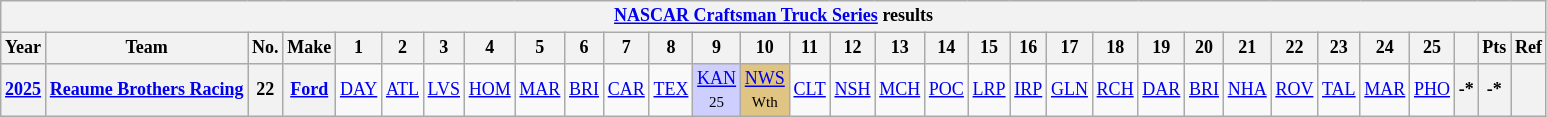<table class="wikitable" style="text-align:center; font-size:75%">
<tr>
<th colspan=32><a href='#'>NASCAR Craftsman Truck Series</a> results</th>
</tr>
<tr>
<th>Year</th>
<th>Team</th>
<th>No.</th>
<th>Make</th>
<th>1</th>
<th>2</th>
<th>3</th>
<th>4</th>
<th>5</th>
<th>6</th>
<th>7</th>
<th>8</th>
<th>9</th>
<th>10</th>
<th>11</th>
<th>12</th>
<th>13</th>
<th>14</th>
<th>15</th>
<th>16</th>
<th>17</th>
<th>18</th>
<th>19</th>
<th>20</th>
<th>21</th>
<th>22</th>
<th>23</th>
<th>24</th>
<th>25</th>
<th></th>
<th>Pts</th>
<th>Ref</th>
</tr>
<tr>
<th><a href='#'>2025</a></th>
<th><a href='#'>Reaume Brothers Racing</a></th>
<th>22</th>
<th><a href='#'>Ford</a></th>
<td><a href='#'>DAY</a></td>
<td><a href='#'>ATL</a></td>
<td><a href='#'>LVS</a></td>
<td><a href='#'>HOM</a></td>
<td><a href='#'>MAR</a></td>
<td><a href='#'>BRI</a></td>
<td><a href='#'>CAR</a></td>
<td><a href='#'>TEX</a></td>
<td style="background:#CFCFFF;"><a href='#'>KAN</a><br><small>25</small></td>
<td style="background:#DFC484;"><a href='#'>NWS</a><br><small>Wth</small></td>
<td><a href='#'>CLT</a></td>
<td><a href='#'>NSH</a></td>
<td style="background:#;"><a href='#'>MCH</a><br><small></small></td>
<td><a href='#'>POC</a></td>
<td><a href='#'>LRP</a></td>
<td><a href='#'>IRP</a></td>
<td><a href='#'>GLN</a></td>
<td><a href='#'>RCH</a></td>
<td><a href='#'>DAR</a></td>
<td><a href='#'>BRI</a></td>
<td><a href='#'>NHA</a></td>
<td><a href='#'>ROV</a></td>
<td><a href='#'>TAL</a></td>
<td><a href='#'>MAR</a></td>
<td><a href='#'>PHO</a></td>
<th>-*</th>
<th>-*</th>
<th></th>
</tr>
</table>
